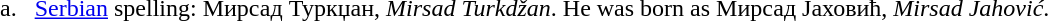<table style="margin-left:13px; line-height:150%">
<tr>
<td style="text-align:right; vertical-align:top;">a.  </td>
<td><a href='#'>Serbian</a> spelling: Мирсад Туркџан, <em>Mirsad Turkdžan</em>. He was born as Мирсад Јаховић, <em>Mirsad Jahović</em>.</td>
</tr>
</table>
